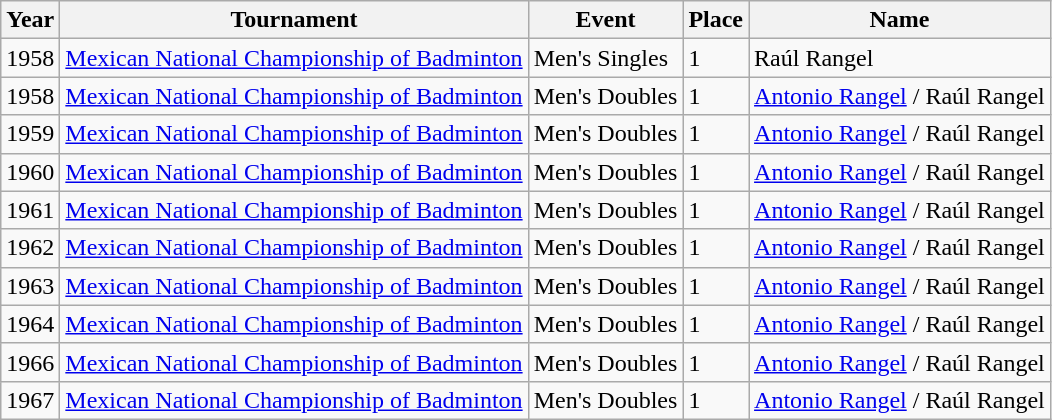<table class="wikitable">
<tr>
<th>Year</th>
<th>Tournament</th>
<th>Event</th>
<th>Place</th>
<th>Name</th>
</tr>
<tr>
<td>1958</td>
<td><a href='#'>Mexican National Championship of Badminton</a></td>
<td>Men's Singles</td>
<td>1</td>
<td>Raúl Rangel</td>
</tr>
<tr>
<td>1958</td>
<td><a href='#'>Mexican National Championship of Badminton</a></td>
<td>Men's Doubles</td>
<td>1</td>
<td><a href='#'>Antonio Rangel</a> / Raúl Rangel</td>
</tr>
<tr>
<td>1959</td>
<td><a href='#'>Mexican National Championship of Badminton</a></td>
<td>Men's Doubles</td>
<td>1</td>
<td><a href='#'>Antonio Rangel</a> / Raúl Rangel</td>
</tr>
<tr>
<td>1960</td>
<td><a href='#'>Mexican National Championship of Badminton</a></td>
<td>Men's Doubles</td>
<td>1</td>
<td><a href='#'>Antonio Rangel</a> / Raúl Rangel</td>
</tr>
<tr>
<td>1961</td>
<td><a href='#'>Mexican National Championship of Badminton</a></td>
<td>Men's Doubles</td>
<td>1</td>
<td><a href='#'>Antonio Rangel</a> / Raúl Rangel</td>
</tr>
<tr>
<td>1962</td>
<td><a href='#'>Mexican National Championship of Badminton</a></td>
<td>Men's Doubles</td>
<td>1</td>
<td><a href='#'>Antonio Rangel</a> / Raúl Rangel</td>
</tr>
<tr>
<td>1963</td>
<td><a href='#'>Mexican National Championship of Badminton</a></td>
<td>Men's Doubles</td>
<td>1</td>
<td><a href='#'>Antonio Rangel</a> / Raúl Rangel</td>
</tr>
<tr>
<td>1964</td>
<td><a href='#'>Mexican National Championship of Badminton</a></td>
<td>Men's Doubles</td>
<td>1</td>
<td><a href='#'>Antonio Rangel</a> / Raúl Rangel</td>
</tr>
<tr>
<td>1966</td>
<td><a href='#'>Mexican National Championship of Badminton</a></td>
<td>Men's Doubles</td>
<td>1</td>
<td><a href='#'>Antonio Rangel</a> / Raúl Rangel</td>
</tr>
<tr>
<td>1967</td>
<td><a href='#'>Mexican National Championship of Badminton</a></td>
<td>Men's Doubles</td>
<td>1</td>
<td><a href='#'>Antonio Rangel</a> / Raúl Rangel</td>
</tr>
</table>
